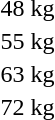<table>
<tr>
<td rowspan=2>48 kg<br></td>
<td rowspan=2></td>
<td rowspan=2></td>
<td></td>
</tr>
<tr>
<td></td>
</tr>
<tr>
<td rowspan=2>55 kg<br></td>
<td rowspan=2></td>
<td rowspan=2></td>
<td></td>
</tr>
<tr>
<td></td>
</tr>
<tr>
<td rowspan=2>63 kg<br></td>
<td rowspan=2></td>
<td rowspan=2></td>
<td></td>
</tr>
<tr>
<td></td>
</tr>
<tr>
<td rowspan=2>72 kg<br></td>
<td rowspan=2></td>
<td rowspan=2></td>
<td></td>
</tr>
<tr>
<td></td>
</tr>
</table>
